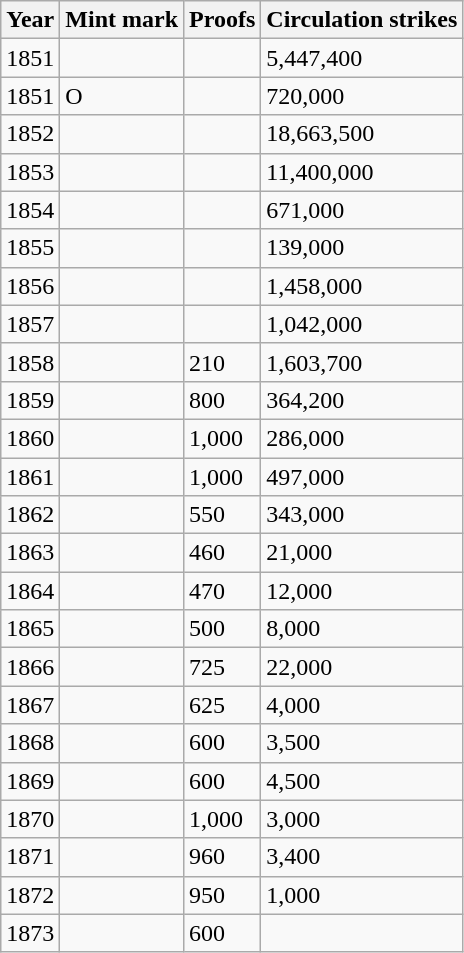<table class="wikitable">
<tr>
<th>Year</th>
<th>Mint mark</th>
<th>Proofs</th>
<th>Circulation strikes</th>
</tr>
<tr>
<td>1851</td>
<td></td>
<td></td>
<td>5,447,400</td>
</tr>
<tr>
<td>1851</td>
<td>O</td>
<td></td>
<td>720,000</td>
</tr>
<tr>
<td>1852</td>
<td></td>
<td></td>
<td>18,663,500</td>
</tr>
<tr>
<td>1853</td>
<td></td>
<td></td>
<td>11,400,000</td>
</tr>
<tr>
<td>1854</td>
<td></td>
<td></td>
<td>671,000</td>
</tr>
<tr>
<td>1855</td>
<td></td>
<td></td>
<td>139,000</td>
</tr>
<tr>
<td>1856</td>
<td></td>
<td></td>
<td>1,458,000</td>
</tr>
<tr>
<td>1857</td>
<td></td>
<td></td>
<td>1,042,000</td>
</tr>
<tr>
<td>1858</td>
<td></td>
<td>210</td>
<td>1,603,700</td>
</tr>
<tr>
<td>1859</td>
<td></td>
<td>800</td>
<td>364,200</td>
</tr>
<tr>
<td>1860</td>
<td></td>
<td>1,000</td>
<td>286,000</td>
</tr>
<tr>
<td>1861</td>
<td></td>
<td>1,000</td>
<td>497,000</td>
</tr>
<tr>
<td>1862</td>
<td></td>
<td>550</td>
<td>343,000</td>
</tr>
<tr>
<td>1863</td>
<td></td>
<td>460</td>
<td>21,000</td>
</tr>
<tr>
<td>1864</td>
<td></td>
<td>470</td>
<td>12,000</td>
</tr>
<tr>
<td>1865</td>
<td></td>
<td>500</td>
<td>8,000</td>
</tr>
<tr>
<td>1866</td>
<td></td>
<td>725</td>
<td>22,000</td>
</tr>
<tr>
<td>1867</td>
<td></td>
<td>625</td>
<td>4,000</td>
</tr>
<tr>
<td>1868</td>
<td></td>
<td>600</td>
<td>3,500</td>
</tr>
<tr>
<td>1869</td>
<td></td>
<td>600</td>
<td>4,500</td>
</tr>
<tr>
<td>1870</td>
<td></td>
<td>1,000</td>
<td>3,000</td>
</tr>
<tr>
<td>1871</td>
<td></td>
<td>960</td>
<td>3,400</td>
</tr>
<tr>
<td>1872</td>
<td></td>
<td>950</td>
<td>1,000</td>
</tr>
<tr>
<td>1873</td>
<td></td>
<td>600</td>
<td></td>
</tr>
</table>
